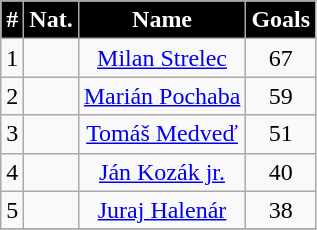<table class="wikitable" style="text-align:center;">
<tr>
<th style="color:#FFFFFF; background:#000000;">#</th>
<th style="color:#FFFFFF; background:#000000;">Nat.</th>
<th style="color:#FFFFFF; background:#000000;">Name</th>
<th style="color:#FFFFFF; background:#000000;">Goals</th>
</tr>
<tr>
<td>1</td>
<td></td>
<td><a href='#'>Milan Strelec</a></td>
<td>67</td>
</tr>
<tr>
<td>2</td>
<td></td>
<td><a href='#'>Marián Pochaba</a></td>
<td>59</td>
</tr>
<tr>
<td>3</td>
<td></td>
<td><a href='#'>Tomáš Medveď</a></td>
<td>51</td>
</tr>
<tr>
<td>4</td>
<td></td>
<td><a href='#'>Ján Kozák jr.</a></td>
<td>40</td>
</tr>
<tr>
<td>5</td>
<td></td>
<td><a href='#'>Juraj Halenár</a></td>
<td>38</td>
</tr>
<tr>
</tr>
</table>
